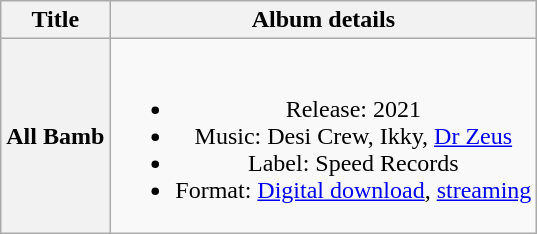<table class="wikitable plainrowheaders" style="text-align:center;">
<tr>
<th>Title</th>
<th>Album details</th>
</tr>
<tr>
<th scope="row">All Bamb </th>
<td><br><ul><li>Release: 2021</li><li>Music: Desi Crew, Ikky, <a href='#'>Dr Zeus</a></li><li>Label: Speed Records</li><li>Format: <a href='#'>Digital download</a>, <a href='#'>streaming</a></li></ul></td>
</tr>
</table>
